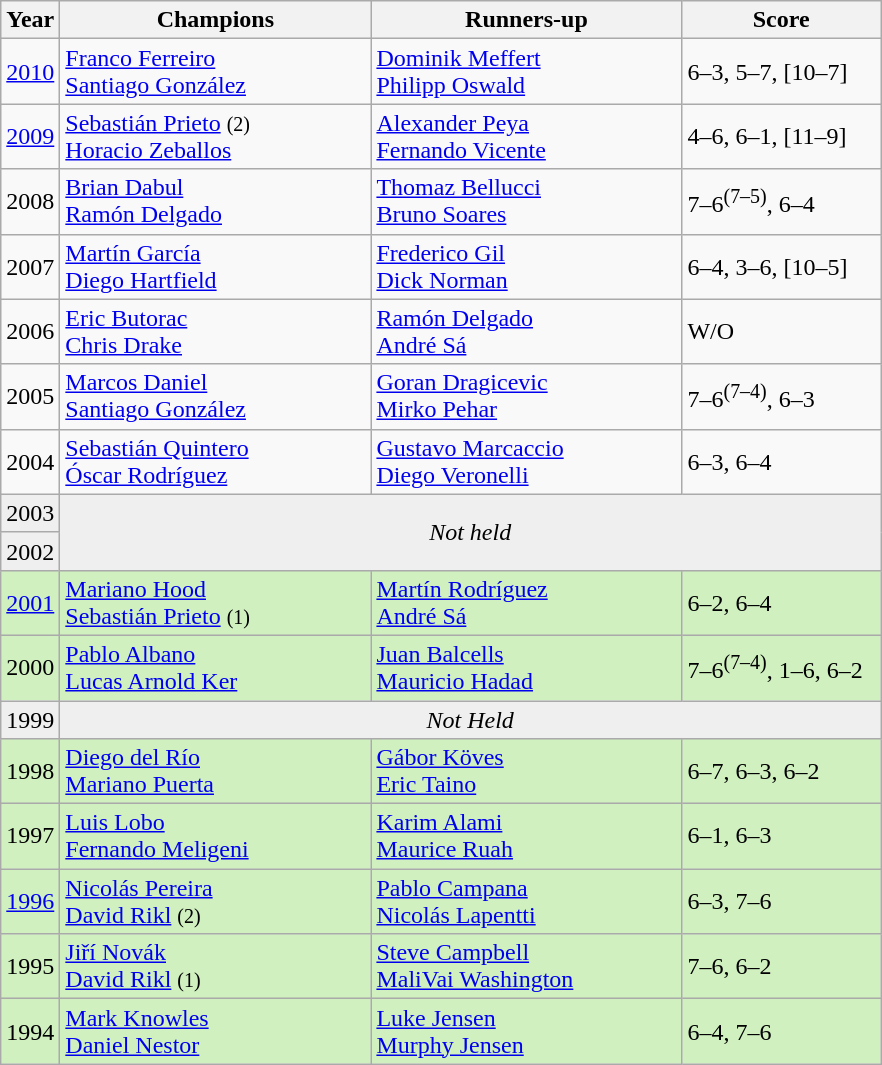<table class="wikitable">
<tr>
<th>Year</th>
<th width="200">Champions</th>
<th width="200">Runners-up</th>
<th width="125">Score</th>
</tr>
<tr>
<td><a href='#'>2010</a></td>
<td> <a href='#'>Franco Ferreiro</a><br> <a href='#'>Santiago González</a></td>
<td> <a href='#'>Dominik Meffert</a><br> <a href='#'>Philipp Oswald</a></td>
<td>6–3, 5–7, [10–7]</td>
</tr>
<tr>
<td><a href='#'>2009</a></td>
<td> <a href='#'>Sebastián Prieto</a> <small>(2)</small><br> <a href='#'>Horacio Zeballos</a></td>
<td> <a href='#'>Alexander Peya</a><br> <a href='#'>Fernando Vicente</a></td>
<td>4–6, 6–1, [11–9]</td>
</tr>
<tr>
<td>2008</td>
<td> <a href='#'>Brian Dabul</a><br> <a href='#'>Ramón Delgado</a></td>
<td> <a href='#'>Thomaz Bellucci</a><br> <a href='#'>Bruno Soares</a></td>
<td>7–6<sup>(7–5)</sup>, 6–4</td>
</tr>
<tr>
<td>2007</td>
<td> <a href='#'>Martín García</a><br> <a href='#'>Diego Hartfield</a></td>
<td> <a href='#'>Frederico Gil</a><br> <a href='#'>Dick Norman</a></td>
<td>6–4, 3–6, [10–5]</td>
</tr>
<tr>
<td>2006</td>
<td> <a href='#'>Eric Butorac</a><br> <a href='#'>Chris Drake</a></td>
<td> <a href='#'>Ramón Delgado</a><br> <a href='#'>André Sá</a></td>
<td>W/O</td>
</tr>
<tr>
<td>2005</td>
<td> <a href='#'>Marcos Daniel</a><br> <a href='#'>Santiago González</a></td>
<td> <a href='#'>Goran Dragicevic</a><br> <a href='#'>Mirko Pehar</a></td>
<td>7–6<sup>(7–4)</sup>, 6–3</td>
</tr>
<tr>
<td>2004</td>
<td> <a href='#'>Sebastián Quintero</a><br> <a href='#'>Óscar Rodríguez</a></td>
<td> <a href='#'>Gustavo Marcaccio</a><br> <a href='#'>Diego Veronelli</a></td>
<td>6–3, 6–4</td>
</tr>
<tr>
<td style="background:#efefef">2003</td>
<td rowspan="2" colspan=3 align=center style="background:#efefef"><em>Not held</em></td>
</tr>
<tr>
<td style="background:#efefef">2002</td>
</tr>
<tr>
<td bgcolor="d0f0c0"><a href='#'>2001</a></td>
<td bgcolor="d0f0c0"> <a href='#'>Mariano Hood</a><br> <a href='#'>Sebastián Prieto</a> <small>(1)</small></td>
<td bgcolor="d0f0c0"> <a href='#'>Martín Rodríguez</a><br> <a href='#'>André Sá</a></td>
<td bgcolor="d0f0c0">6–2, 6–4</td>
</tr>
<tr>
<td bgcolor="d0f0c0">2000</td>
<td bgcolor="d0f0c0"> <a href='#'>Pablo Albano</a><br> <a href='#'>Lucas Arnold Ker</a></td>
<td bgcolor="d0f0c0"> <a href='#'>Juan Balcells</a><br> <a href='#'>Mauricio Hadad</a></td>
<td bgcolor="d0f0c0">7–6<sup>(7–4)</sup>, 1–6, 6–2</td>
</tr>
<tr>
<td style="background:#efefef">1999</td>
<td colspan=3 align=center style="background:#efefef"><em>Not Held</em></td>
</tr>
<tr>
<td bgcolor="d0f0c0">1998</td>
<td bgcolor="d0f0c0"> <a href='#'>Diego del Río</a><br> <a href='#'>Mariano Puerta</a></td>
<td bgcolor="d0f0c0"> <a href='#'>Gábor Köves</a><br> <a href='#'>Eric Taino</a></td>
<td bgcolor="d0f0c0">6–7, 6–3, 6–2</td>
</tr>
<tr>
<td bgcolor="d0f0c0">1997</td>
<td bgcolor="d0f0c0"> <a href='#'>Luis Lobo</a><br> <a href='#'>Fernando Meligeni</a></td>
<td bgcolor="d0f0c0"> <a href='#'>Karim Alami</a><br> <a href='#'>Maurice Ruah</a></td>
<td bgcolor="d0f0c0">6–1, 6–3</td>
</tr>
<tr>
<td bgcolor="d0f0c0"><a href='#'>1996</a></td>
<td bgcolor="d0f0c0"> <a href='#'>Nicolás Pereira</a><br> <a href='#'>David Rikl</a> <small>(2)</small></td>
<td bgcolor="d0f0c0"> <a href='#'>Pablo Campana</a><br> <a href='#'>Nicolás Lapentti</a></td>
<td bgcolor="d0f0c0">6–3, 7–6</td>
</tr>
<tr>
<td bgcolor="d0f0c0">1995</td>
<td bgcolor="d0f0c0"> <a href='#'>Jiří Novák</a><br> <a href='#'>David Rikl</a> <small>(1)</small></td>
<td bgcolor="d0f0c0"> <a href='#'>Steve Campbell</a><br> <a href='#'>MaliVai Washington</a></td>
<td bgcolor="d0f0c0">7–6, 6–2</td>
</tr>
<tr>
<td bgcolor="d0f0c0">1994</td>
<td bgcolor="d0f0c0"> <a href='#'>Mark Knowles</a><br> <a href='#'>Daniel Nestor</a></td>
<td bgcolor="d0f0c0"> <a href='#'>Luke Jensen</a><br> <a href='#'>Murphy Jensen</a></td>
<td bgcolor="d0f0c0">6–4, 7–6</td>
</tr>
</table>
